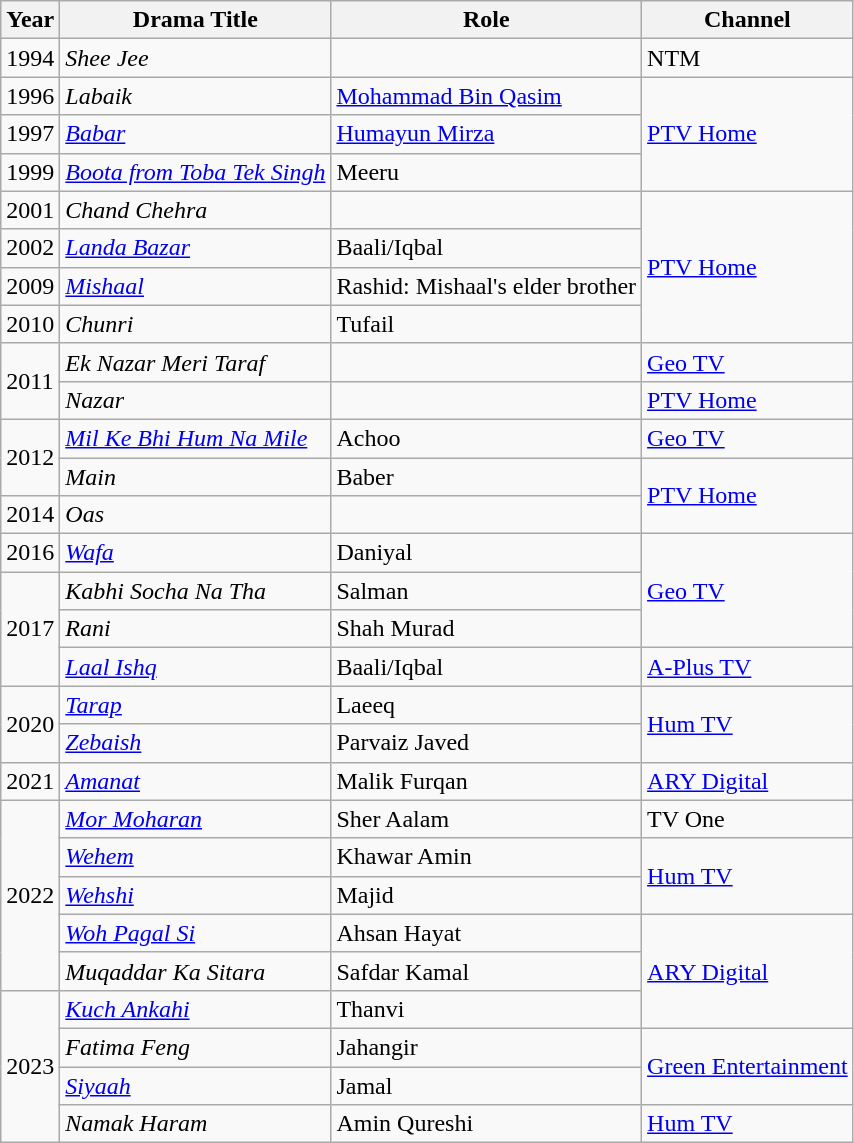<table class="wikitable">
<tr>
<th><strong>Year</strong></th>
<th><strong>Drama Title</strong></th>
<th><strong>Role</strong></th>
<th><strong>Channel</strong></th>
</tr>
<tr>
<td>1994</td>
<td><em>Shee Jee</em></td>
<td></td>
<td>NTM</td>
</tr>
<tr>
<td>1996</td>
<td><em>Labaik</em></td>
<td><a href='#'>Mohammad Bin Qasim</a></td>
<td rowspan="3"><a href='#'>PTV Home</a></td>
</tr>
<tr>
<td>1997</td>
<td><em><a href='#'>Babar</a></em></td>
<td><a href='#'>Humayun Mirza</a></td>
</tr>
<tr>
<td>1999</td>
<td><em><a href='#'>Boota from Toba Tek Singh</a></em></td>
<td>Meeru</td>
</tr>
<tr>
<td>2001</td>
<td><em>Chand Chehra</em></td>
<td></td>
<td rowspan="4"><a href='#'>PTV Home</a></td>
</tr>
<tr>
<td>2002</td>
<td><em><a href='#'>Landa Bazar</a></em></td>
<td>Baali/Iqbal</td>
</tr>
<tr>
<td>2009</td>
<td><em><a href='#'>Mishaal</a></em></td>
<td>Rashid: Mishaal's elder brother</td>
</tr>
<tr>
<td>2010</td>
<td><em>Chunri</em></td>
<td>Tufail</td>
</tr>
<tr>
<td rowspan="2">2011</td>
<td><em>Ek Nazar Meri Taraf </em></td>
<td></td>
<td><a href='#'>Geo TV</a></td>
</tr>
<tr>
<td><em>Nazar</em></td>
<td></td>
<td><a href='#'>PTV Home</a></td>
</tr>
<tr>
<td rowspan="2">2012</td>
<td><em><a href='#'>Mil Ke Bhi Hum Na Mile</a></em></td>
<td>Achoo</td>
<td><a href='#'>Geo TV</a></td>
</tr>
<tr>
<td><em>Main</em></td>
<td>Baber</td>
<td rowspan="2"><a href='#'>PTV Home</a></td>
</tr>
<tr>
<td>2014</td>
<td><em>Oas</em></td>
<td></td>
</tr>
<tr>
<td>2016</td>
<td><em><a href='#'>Wafa</a></em></td>
<td>Daniyal</td>
<td rowspan="3"><a href='#'>Geo TV</a></td>
</tr>
<tr>
<td rowspan="3">2017</td>
<td><em>Kabhi Socha Na Tha</em></td>
<td>Salman</td>
</tr>
<tr>
<td><em>Rani</em></td>
<td>Shah Murad</td>
</tr>
<tr>
<td><em><a href='#'>Laal Ishq</a></em></td>
<td>Baali/Iqbal</td>
<td><a href='#'>A-Plus TV</a></td>
</tr>
<tr>
<td rowspan="2">2020</td>
<td><em><a href='#'>Tarap</a></em></td>
<td>Laeeq</td>
<td rowspan="2"><a href='#'>Hum TV</a></td>
</tr>
<tr>
<td><em><a href='#'>Zebaish</a></em></td>
<td>Parvaiz Javed</td>
</tr>
<tr>
<td>2021</td>
<td><em><a href='#'>Amanat</a></em></td>
<td>Malik Furqan</td>
<td><a href='#'>ARY Digital</a></td>
</tr>
<tr>
<td rowspan="5">2022</td>
<td><em><a href='#'>Mor Moharan</a></em></td>
<td>Sher Aalam</td>
<td>TV One</td>
</tr>
<tr>
<td><em><a href='#'>Wehem</a></em></td>
<td>Khawar Amin</td>
<td rowspan="2"><a href='#'>Hum TV</a></td>
</tr>
<tr>
<td><em><a href='#'>Wehshi</a></em></td>
<td>Majid</td>
</tr>
<tr>
<td><em><a href='#'>Woh Pagal Si</a></em></td>
<td>Ahsan Hayat</td>
<td rowspan="3"><a href='#'>ARY Digital</a></td>
</tr>
<tr>
<td><em>Muqaddar Ka Sitara</em></td>
<td>Safdar Kamal</td>
</tr>
<tr>
<td rowspan="4">2023</td>
<td><em><a href='#'>Kuch Ankahi</a></em></td>
<td>Thanvi</td>
</tr>
<tr>
<td><em>Fatima Feng</em></td>
<td>Jahangir</td>
<td rowspan="2"><a href='#'>Green Entertainment</a></td>
</tr>
<tr>
<td><a href='#'><em>Siyaah</em></a></td>
<td>Jamal</td>
</tr>
<tr>
<td><em>Namak Haram</em></td>
<td>Amin Qureshi</td>
<td><a href='#'>Hum TV</a></td>
</tr>
</table>
